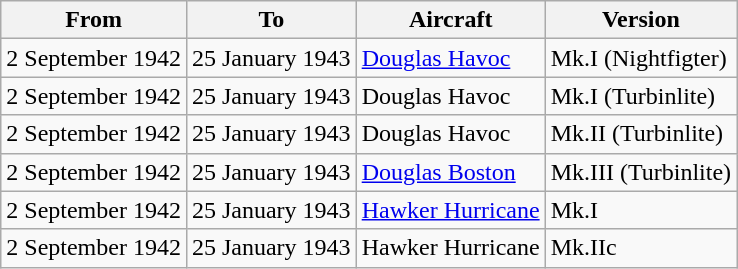<table class="wikitable">
<tr>
<th>From</th>
<th>To</th>
<th>Aircraft</th>
<th>Version</th>
</tr>
<tr>
<td>2 September 1942</td>
<td>25 January 1943</td>
<td><a href='#'>Douglas Havoc</a></td>
<td>Mk.I (Nightfigter)</td>
</tr>
<tr>
<td>2 September 1942</td>
<td>25 January 1943</td>
<td>Douglas Havoc</td>
<td>Mk.I (Turbinlite)</td>
</tr>
<tr>
<td>2 September 1942</td>
<td>25 January 1943</td>
<td>Douglas Havoc</td>
<td>Mk.II (Turbinlite)</td>
</tr>
<tr>
<td>2 September 1942</td>
<td>25 January 1943</td>
<td><a href='#'>Douglas Boston</a></td>
<td>Mk.III (Turbinlite)</td>
</tr>
<tr>
<td>2 September 1942</td>
<td>25 January 1943</td>
<td><a href='#'>Hawker Hurricane</a></td>
<td>Mk.I</td>
</tr>
<tr>
<td>2 September 1942</td>
<td>25 January 1943</td>
<td>Hawker Hurricane</td>
<td>Mk.IIc</td>
</tr>
</table>
